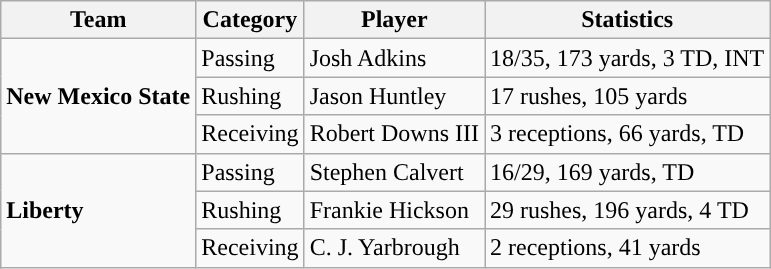<table class="wikitable" style="float: left;">
<tr>
<th>Team</th>
<th>Category</th>
<th>Player</th>
<th>Statistics</th>
</tr>
<tr>
<td rowspan=3><strong>New Mexico State</strong></td>
<td>Passing</td>
<td>Josh Adkins</td>
<td>18/35, 173 yards, 3 TD, INT</td>
</tr>
<tr>
<td>Rushing</td>
<td>Jason Huntley</td>
<td>17 rushes, 105 yards</td>
</tr>
<tr>
<td>Receiving</td>
<td>Robert Downs III</td>
<td>3 receptions, 66 yards, TD</td>
</tr>
<tr>
<td rowspan=3><strong>Liberty</strong></td>
<td>Passing</td>
<td>Stephen Calvert</td>
<td>16/29, 169 yards, TD</td>
</tr>
<tr>
<td>Rushing</td>
<td>Frankie Hickson</td>
<td>29 rushes, 196 yards, 4 TD</td>
</tr>
<tr>
<td>Receiving</td>
<td>C. J. Yarbrough</td>
<td>2 receptions, 41 yards</td>
</tr>
</table>
